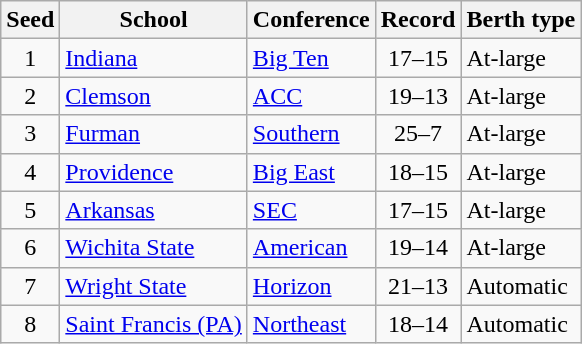<table class="wikitable sortable">
<tr>
<th>Seed</th>
<th>School</th>
<th>Conference</th>
<th>Record</th>
<th>Berth type</th>
</tr>
<tr>
<td align=center>1</td>
<td><a href='#'>Indiana</a></td>
<td><a href='#'>Big Ten</a></td>
<td align=center>17–15</td>
<td>At-large</td>
</tr>
<tr>
<td align=center>2</td>
<td><a href='#'>Clemson</a></td>
<td><a href='#'>ACC</a></td>
<td align=center>19–13</td>
<td>At-large</td>
</tr>
<tr>
<td align=center>3</td>
<td><a href='#'>Furman</a></td>
<td><a href='#'>Southern</a></td>
<td align=center>25–7</td>
<td>At-large</td>
</tr>
<tr>
<td align=center>4</td>
<td><a href='#'>Providence</a></td>
<td><a href='#'>Big East</a></td>
<td align=center>18–15</td>
<td>At-large</td>
</tr>
<tr>
<td align=center>5</td>
<td><a href='#'>Arkansas</a></td>
<td><a href='#'>SEC</a></td>
<td align=center>17–15</td>
<td>At-large</td>
</tr>
<tr>
<td align=center>6</td>
<td><a href='#'>Wichita State</a></td>
<td><a href='#'>American</a></td>
<td align=center>19–14</td>
<td>At-large</td>
</tr>
<tr>
<td align=center>7</td>
<td><a href='#'>Wright State</a></td>
<td><a href='#'>Horizon</a></td>
<td align=center>21–13</td>
<td>Automatic</td>
</tr>
<tr>
<td align=center>8</td>
<td><a href='#'>Saint Francis (PA)</a></td>
<td><a href='#'>Northeast</a></td>
<td align=center>18–14</td>
<td>Automatic</td>
</tr>
</table>
